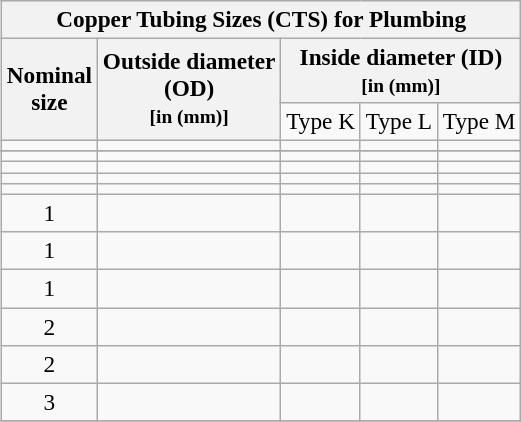<table class="wikitable" style="font-size:97%; text-align:center;" align="right">
<tr>
<th colspan=5>Copper Tubing Sizes (CTS) for Plumbing</th>
</tr>
<tr>
<th rowspan=2>Nominal<br> size</th>
<th rowspan=2>Outside diameter<br> (OD)<br><small>[in (mm)]</small></th>
<th colspan=3>Inside diameter (ID)<br><small>[in (mm)]</small></th>
</tr>
<tr>
<td>Type K</td>
<td>Type L</td>
<td>Type M</td>
</tr>
<tr>
<td></td>
<td></td>
<td></td>
<td></td>
<td></td>
</tr>
<tr>
</tr>
<tr>
<td></td>
<td></td>
<td></td>
<td></td>
<td></td>
</tr>
<tr>
<td></td>
<td></td>
<td></td>
<td></td>
<td></td>
</tr>
<tr>
<td></td>
<td></td>
<td></td>
<td></td>
<td></td>
</tr>
<tr>
<td></td>
<td></td>
<td></td>
<td></td>
<td></td>
</tr>
<tr>
<td>1</td>
<td></td>
<td></td>
<td></td>
<td></td>
</tr>
<tr>
<td>1</td>
<td></td>
<td></td>
<td></td>
<td></td>
</tr>
<tr>
<td>1</td>
<td></td>
<td></td>
<td></td>
<td></td>
</tr>
<tr>
<td>2</td>
<td></td>
<td></td>
<td></td>
<td></td>
</tr>
<tr>
<td>2</td>
<td></td>
<td></td>
<td></td>
<td></td>
</tr>
<tr>
<td>3</td>
<td></td>
<td></td>
<td></td>
<td></td>
</tr>
<tr>
</tr>
</table>
